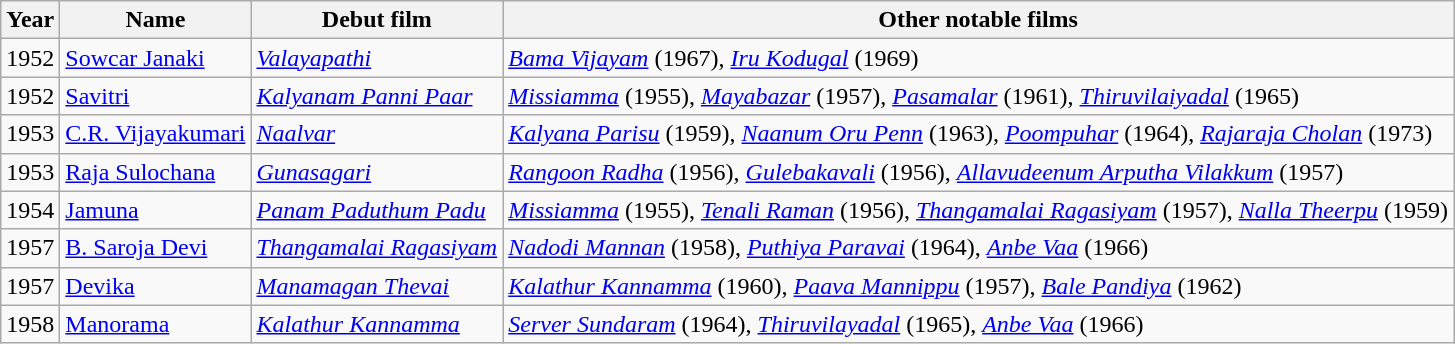<table class="wikitable sortable">
<tr>
<th>Year</th>
<th>Name</th>
<th>Debut film</th>
<th class=unsortable>Other notable films</th>
</tr>
<tr>
<td>1952</td>
<td><a href='#'>Sowcar Janaki</a></td>
<td><em><a href='#'>Valayapathi</a></em></td>
<td><em><a href='#'>Bama Vijayam</a></em> (1967), <em><a href='#'>Iru Kodugal</a></em> (1969)</td>
</tr>
<tr>
<td>1952</td>
<td><a href='#'>Savitri</a></td>
<td><em><a href='#'>Kalyanam Panni Paar</a></em></td>
<td><em><a href='#'>Missiamma</a></em> (1955), <em><a href='#'>Mayabazar</a></em> (1957), <em><a href='#'>Pasamalar</a></em> (1961), <em><a href='#'>Thiruvilaiyadal</a></em> (1965)</td>
</tr>
<tr>
<td>1953</td>
<td><a href='#'>C.R. Vijayakumari</a></td>
<td><em><a href='#'>Naalvar</a></em></td>
<td><em><a href='#'>Kalyana Parisu</a></em> (1959), <em><a href='#'>Naanum Oru Penn</a></em> (1963), <em><a href='#'>Poompuhar</a></em> (1964), <em><a href='#'>Rajaraja Cholan</a></em> (1973)</td>
</tr>
<tr>
<td>1953</td>
<td><a href='#'>Raja Sulochana</a></td>
<td><em><a href='#'>Gunasagari</a></em></td>
<td><em><a href='#'>Rangoon Radha</a></em> (1956), <em><a href='#'>Gulebakavali</a></em> (1956), <em><a href='#'>Allavudeenum Arputha Vilakkum</a></em> (1957)</td>
</tr>
<tr>
<td>1954</td>
<td><a href='#'>Jamuna</a></td>
<td><em><a href='#'>Panam Paduthum Padu</a></em></td>
<td><em><a href='#'>Missiamma</a></em> (1955), <em><a href='#'>Tenali Raman</a></em> (1956), <em><a href='#'>Thangamalai Ragasiyam</a></em> (1957), <em><a href='#'>Nalla Theerpu</a></em> (1959)</td>
</tr>
<tr>
<td>1957</td>
<td><a href='#'>B. Saroja Devi</a></td>
<td><em><a href='#'>Thangamalai Ragasiyam</a></em></td>
<td><em><a href='#'>Nadodi Mannan</a></em> (1958), <em><a href='#'>Puthiya Paravai</a></em> (1964), <em><a href='#'>Anbe Vaa</a></em> (1966)</td>
</tr>
<tr>
<td>1957</td>
<td><a href='#'>Devika</a></td>
<td><em><a href='#'>Manamagan Thevai</a></em></td>
<td><em><a href='#'>Kalathur Kannamma</a></em> (1960), <em><a href='#'>Paava Mannippu</a></em> (1957), <em><a href='#'>Bale Pandiya</a></em> (1962)</td>
</tr>
<tr>
<td>1958</td>
<td><a href='#'>Manorama</a></td>
<td><em><a href='#'>Kalathur Kannamma</a></em></td>
<td><em><a href='#'>Server Sundaram</a></em> (1964), <em><a href='#'>Thiruvilayadal</a></em> (1965), <em><a href='#'>Anbe Vaa</a></em> (1966)</td>
</tr>
</table>
